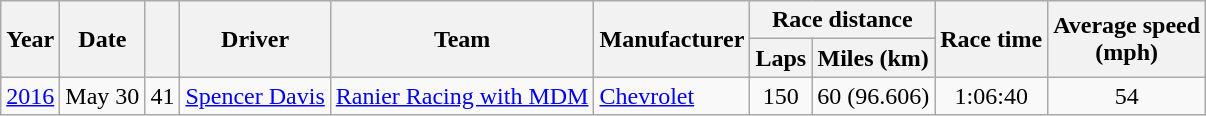<table class="wikitable">
<tr>
<th rowspan="2">Year</th>
<th rowspan="2">Date</th>
<th rowspan="2"></th>
<th rowspan="2">Driver</th>
<th rowspan="2">Team</th>
<th rowspan="2">Manufacturer</th>
<th colspan="2">Race distance</th>
<th rowspan="2">Race time</th>
<th rowspan="2">Average speed<br>(mph)</th>
</tr>
<tr>
<th>Laps</th>
<th>Miles (km)</th>
</tr>
<tr>
<td><a href='#'>2016</a></td>
<td>May 30</td>
<td align="center">41</td>
<td><a href='#'>Spencer Davis</a></td>
<td><a href='#'>Ranier Racing with MDM</a></td>
<td><a href='#'>Chevrolet</a></td>
<td align="center">150</td>
<td align="center">60 (96.606)</td>
<td align="center">1:06:40</td>
<td align="center">54</td>
</tr>
</table>
